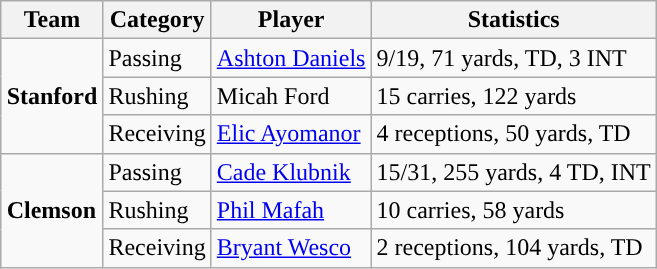<table class="wikitable" style="float: right;">
<tr>
<th>Team</th>
<th>Category</th>
<th>Player</th>
<th>Statistics</th>
</tr>
<tr>
<td rowspan=3><strong>Stanford</strong></td>
<td>Passing</td>
<td><a href='#'>Ashton Daniels</a></td>
<td>9/19, 71 yards, TD, 3 INT</td>
</tr>
<tr>
<td>Rushing</td>
<td>Micah Ford</td>
<td>15 carries, 122 yards</td>
</tr>
<tr>
<td>Receiving</td>
<td><a href='#'>Elic Ayomanor</a></td>
<td>4 receptions, 50 yards, TD</td>
</tr>
<tr>
<td rowspan=3><strong>Clemson</strong></td>
<td>Passing</td>
<td><a href='#'>Cade Klubnik</a></td>
<td>15/31, 255 yards, 4 TD, INT</td>
</tr>
<tr>
<td>Rushing</td>
<td><a href='#'>Phil Mafah</a></td>
<td>10 carries, 58 yards</td>
</tr>
<tr>
<td>Receiving</td>
<td><a href='#'>Bryant Wesco</a></td>
<td>2 receptions, 104 yards, TD</td>
</tr>
</table>
